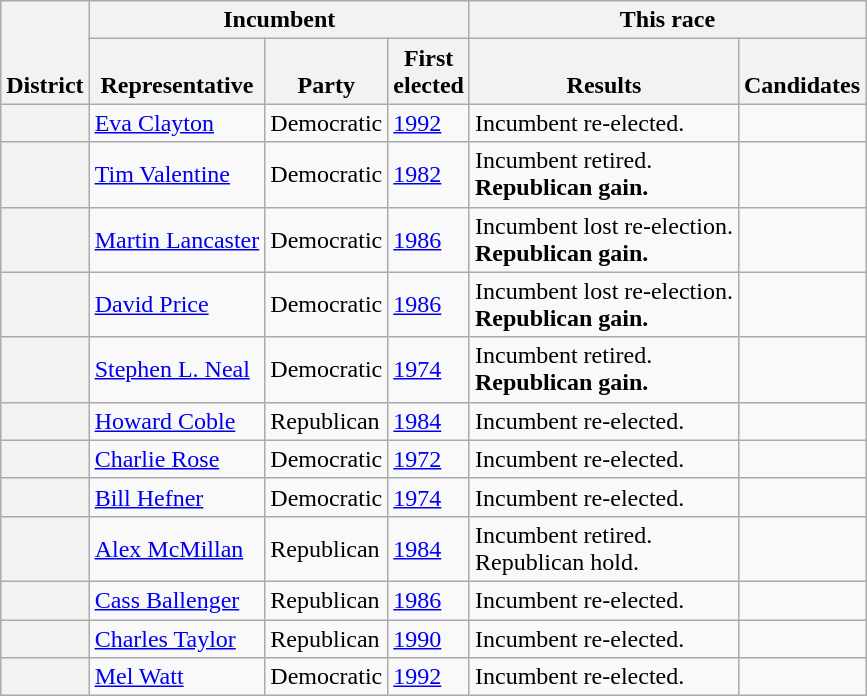<table class=wikitable>
<tr valign=bottom>
<th rowspan=2>District</th>
<th colspan=3>Incumbent</th>
<th colspan=2>This race</th>
</tr>
<tr valign=bottom>
<th>Representative</th>
<th>Party</th>
<th>First<br>elected</th>
<th>Results</th>
<th>Candidates</th>
</tr>
<tr>
<th></th>
<td><a href='#'>Eva Clayton</a></td>
<td>Democratic</td>
<td><a href='#'>1992</a></td>
<td>Incumbent re-elected.</td>
<td nowrap></td>
</tr>
<tr>
<th></th>
<td><a href='#'>Tim Valentine</a></td>
<td>Democratic</td>
<td><a href='#'>1982</a></td>
<td>Incumbent retired.<br><strong>Republican gain.</strong></td>
<td nowrap></td>
</tr>
<tr>
<th></th>
<td><a href='#'>Martin Lancaster</a></td>
<td>Democratic</td>
<td><a href='#'>1986</a></td>
<td>Incumbent lost re-election.<br><strong>Republican gain.</strong></td>
<td nowrap></td>
</tr>
<tr>
<th></th>
<td><a href='#'>David Price</a></td>
<td>Democratic</td>
<td><a href='#'>1986</a></td>
<td>Incumbent lost re-election.<br><strong>Republican gain.</strong></td>
<td nowrap></td>
</tr>
<tr>
<th></th>
<td><a href='#'>Stephen L. Neal</a></td>
<td>Democratic</td>
<td><a href='#'>1974</a></td>
<td>Incumbent retired.<br><strong>Republican gain.</strong></td>
<td nowrap></td>
</tr>
<tr>
<th></th>
<td><a href='#'>Howard Coble</a></td>
<td>Republican</td>
<td><a href='#'>1984</a></td>
<td>Incumbent re-elected.</td>
<td nowrap></td>
</tr>
<tr>
<th></th>
<td><a href='#'>Charlie Rose</a></td>
<td>Democratic</td>
<td><a href='#'>1972</a></td>
<td>Incumbent re-elected.</td>
<td nowrap></td>
</tr>
<tr>
<th></th>
<td><a href='#'>Bill Hefner</a></td>
<td>Democratic</td>
<td><a href='#'>1974</a></td>
<td>Incumbent re-elected.</td>
<td nowrap></td>
</tr>
<tr>
<th></th>
<td><a href='#'>Alex McMillan</a></td>
<td>Republican</td>
<td><a href='#'>1984</a></td>
<td>Incumbent retired.<br>Republican hold.</td>
<td nowrap></td>
</tr>
<tr>
<th></th>
<td><a href='#'>Cass Ballenger</a></td>
<td>Republican</td>
<td><a href='#'>1986</a></td>
<td>Incumbent re-elected.</td>
<td nowrap></td>
</tr>
<tr>
<th></th>
<td><a href='#'>Charles Taylor</a></td>
<td>Republican</td>
<td><a href='#'>1990</a></td>
<td>Incumbent re-elected.</td>
<td nowrap></td>
</tr>
<tr>
<th></th>
<td><a href='#'>Mel Watt</a></td>
<td>Democratic</td>
<td><a href='#'>1992</a></td>
<td>Incumbent re-elected.</td>
<td nowrap></td>
</tr>
</table>
